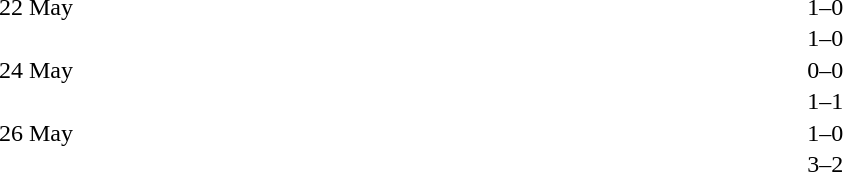<table cellspacing=1 width=70%>
<tr>
<th width=25%></th>
<th width=30%></th>
<th width=15%></th>
<th width=30%></th>
</tr>
<tr>
<td>22 May</td>
<td align=right></td>
<td align=center>1–0</td>
<td></td>
</tr>
<tr>
<td></td>
<td align=right></td>
<td align=center>1–0</td>
<td></td>
</tr>
<tr>
<td>24 May</td>
<td align=right></td>
<td align=center>0–0</td>
<td></td>
</tr>
<tr>
<td></td>
<td align=right></td>
<td align=center>1–1</td>
<td></td>
</tr>
<tr>
<td>26 May</td>
<td align=right></td>
<td align=center>1–0</td>
<td></td>
</tr>
<tr>
<td></td>
<td align=right></td>
<td align=center>3–2</td>
<td></td>
</tr>
</table>
